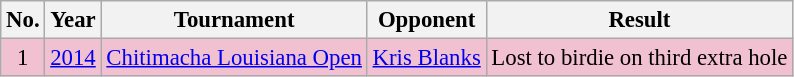<table class="wikitable" style="font-size:95%;">
<tr>
<th>No.</th>
<th>Year</th>
<th>Tournament</th>
<th>Opponent</th>
<th>Result</th>
</tr>
<tr style="background:#F2C1D1;">
<td align=center>1</td>
<td><a href='#'>2014</a></td>
<td><a href='#'>Chitimacha Louisiana Open</a></td>
<td> <a href='#'>Kris Blanks</a></td>
<td>Lost to birdie on third extra hole</td>
</tr>
</table>
